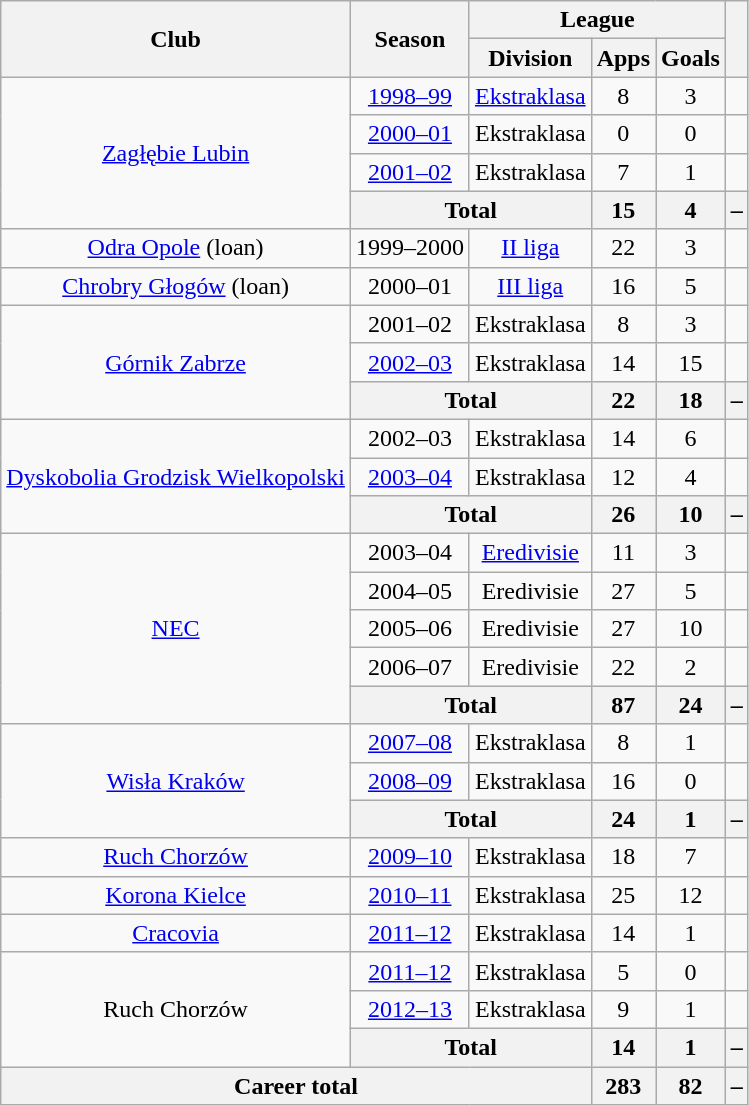<table class="wikitable" style="text-align: center">
<tr>
<th rowspan="2">Club</th>
<th rowspan="2">Season</th>
<th colspan="3">League</th>
<th rowspan="2"></th>
</tr>
<tr>
<th>Division</th>
<th>Apps</th>
<th>Goals</th>
</tr>
<tr>
<td rowspan="4"><a href='#'>Zagłębie Lubin</a></td>
<td><a href='#'>1998–99</a></td>
<td><a href='#'>Ekstraklasa</a></td>
<td>8</td>
<td>3</td>
<td></td>
</tr>
<tr>
<td><a href='#'>2000–01</a></td>
<td>Ekstraklasa</td>
<td>0</td>
<td>0</td>
<td></td>
</tr>
<tr>
<td><a href='#'>2001–02</a></td>
<td>Ekstraklasa</td>
<td>7</td>
<td>1</td>
<td></td>
</tr>
<tr>
<th colspan="2">Total</th>
<th>15</th>
<th>4</th>
<th>–</th>
</tr>
<tr>
<td><a href='#'>Odra Opole</a> (loan)</td>
<td>1999–2000</td>
<td><a href='#'>II liga</a></td>
<td>22</td>
<td>3</td>
<td></td>
</tr>
<tr>
<td><a href='#'>Chrobry Głogów</a> (loan)</td>
<td>2000–01</td>
<td><a href='#'>III liga</a></td>
<td>16</td>
<td>5</td>
<td></td>
</tr>
<tr>
<td rowspan="3"><a href='#'>Górnik Zabrze</a></td>
<td>2001–02</td>
<td>Ekstraklasa</td>
<td>8</td>
<td>3</td>
<td></td>
</tr>
<tr>
<td><a href='#'>2002–03</a></td>
<td>Ekstraklasa</td>
<td>14</td>
<td>15</td>
<td></td>
</tr>
<tr>
<th colspan="2">Total</th>
<th>22</th>
<th>18</th>
<th>–</th>
</tr>
<tr>
<td rowspan="3"><a href='#'>Dyskobolia Grodzisk Wielkopolski</a></td>
<td>2002–03</td>
<td>Ekstraklasa</td>
<td>14</td>
<td>6</td>
<td></td>
</tr>
<tr>
<td><a href='#'>2003–04</a></td>
<td>Ekstraklasa</td>
<td>12</td>
<td>4</td>
<td></td>
</tr>
<tr>
<th colspan="2">Total</th>
<th>26</th>
<th>10</th>
<th>–</th>
</tr>
<tr>
<td rowspan="5"><a href='#'>NEC</a></td>
<td>2003–04</td>
<td><a href='#'>Eredivisie</a></td>
<td>11</td>
<td>3</td>
<td></td>
</tr>
<tr>
<td>2004–05</td>
<td>Eredivisie</td>
<td>27</td>
<td>5</td>
<td></td>
</tr>
<tr>
<td>2005–06</td>
<td>Eredivisie</td>
<td>27</td>
<td>10</td>
<td></td>
</tr>
<tr>
<td>2006–07</td>
<td>Eredivisie</td>
<td>22</td>
<td>2</td>
<td></td>
</tr>
<tr>
<th colspan="2">Total</th>
<th>87</th>
<th>24</th>
<th>–</th>
</tr>
<tr>
<td rowspan="3"><a href='#'>Wisła Kraków</a></td>
<td><a href='#'>2007–08</a></td>
<td>Ekstraklasa</td>
<td>8</td>
<td>1</td>
<td></td>
</tr>
<tr>
<td><a href='#'>2008–09</a></td>
<td>Ekstraklasa</td>
<td>16</td>
<td>0</td>
<td></td>
</tr>
<tr>
<th colspan="2">Total</th>
<th>24</th>
<th>1</th>
<th>–</th>
</tr>
<tr>
<td><a href='#'>Ruch Chorzów</a></td>
<td><a href='#'>2009–10</a></td>
<td>Ekstraklasa</td>
<td>18</td>
<td>7</td>
<td></td>
</tr>
<tr>
<td><a href='#'>Korona Kielce</a></td>
<td><a href='#'>2010–11</a></td>
<td>Ekstraklasa</td>
<td>25</td>
<td>12</td>
<td></td>
</tr>
<tr>
<td><a href='#'>Cracovia</a></td>
<td><a href='#'>2011–12</a></td>
<td>Ekstraklasa</td>
<td>14</td>
<td>1</td>
<td></td>
</tr>
<tr>
<td rowspan="3">Ruch Chorzów</td>
<td><a href='#'>2011–12</a></td>
<td>Ekstraklasa</td>
<td>5</td>
<td>0</td>
<td></td>
</tr>
<tr>
<td><a href='#'>2012–13</a></td>
<td>Ekstraklasa</td>
<td>9</td>
<td>1</td>
<td></td>
</tr>
<tr>
<th colspan="2">Total</th>
<th>14</th>
<th>1</th>
<th>–</th>
</tr>
<tr>
<th colspan="3">Career total</th>
<th>283</th>
<th>82</th>
<th>–</th>
</tr>
</table>
